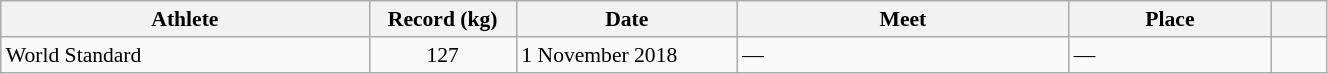<table class="wikitable" style="font-size:90%; width: 70%;">
<tr>
<th width=20%>Athlete</th>
<th width=8%>Record (kg)</th>
<th width=12%>Date</th>
<th width=18%>Meet</th>
<th width=11%>Place</th>
<th width=3%></th>
</tr>
<tr>
<td>World Standard</td>
<td align=center>127</td>
<td>1 November 2018</td>
<td>—</td>
<td>—</td>
<td></td>
</tr>
</table>
